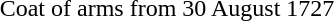<table style="margin:0.3em auto">
<tr>
<td></td>
</tr>
<tr>
<td style="text-align:center">Coat of arms from 30 August 1727</td>
</tr>
</table>
